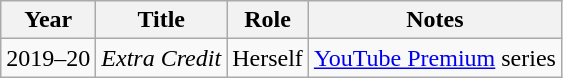<table class="wikitable">
<tr>
<th>Year</th>
<th>Title</th>
<th>Role</th>
<th>Notes</th>
</tr>
<tr>
<td>2019–20</td>
<td><em>Extra Credit</em></td>
<td>Herself</td>
<td><a href='#'>YouTube Premium</a> series</td>
</tr>
</table>
